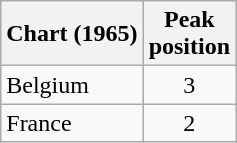<table class="wikitable" style="float:left">
<tr>
<th scope="col">Chart (1965)</th>
<th scope="col">Peak<br>position</th>
</tr>
<tr>
<td>Belgium</td>
<td style="text-align: center">3</td>
</tr>
<tr>
<td>France</td>
<td style="text-align: center">2</td>
</tr>
</table>
